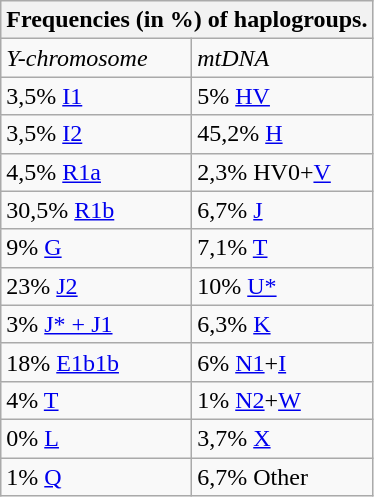<table class="wikitable">
<tr>
<th colspan="3">Frequencies (in %) of haplogroups.</th>
</tr>
<tr>
<td><em>Y-chromosome</em></td>
<td><em>mtDNA</em></td>
</tr>
<tr>
<td>3,5% <a href='#'>I1</a></td>
<td>5% <a href='#'>HV</a></td>
</tr>
<tr>
<td>3,5% <a href='#'>I2</a></td>
<td>45,2% <a href='#'>H</a></td>
</tr>
<tr>
<td>4,5% <a href='#'>R1a</a></td>
<td>2,3% HV0+<a href='#'>V</a></td>
</tr>
<tr>
<td>30,5% <a href='#'>R1b</a></td>
<td>6,7% <a href='#'>J</a></td>
</tr>
<tr>
<td>9% <a href='#'>G</a></td>
<td>7,1% <a href='#'>T</a></td>
</tr>
<tr>
<td>23% <a href='#'>J2</a></td>
<td>10% <a href='#'>U*</a></td>
</tr>
<tr>
<td>3% <a href='#'>J* + J1</a></td>
<td>6,3% <a href='#'>K</a></td>
</tr>
<tr>
<td>18% <a href='#'>E1b1b</a></td>
<td>6% <a href='#'>N1</a>+<a href='#'>I</a></td>
</tr>
<tr>
<td>4% <a href='#'>T</a></td>
<td>1% <a href='#'>N2</a>+<a href='#'>W</a></td>
</tr>
<tr>
<td>0% <a href='#'>L</a></td>
<td>3,7% <a href='#'>X</a></td>
</tr>
<tr>
<td>1% <a href='#'>Q</a></td>
<td>6,7% Other</td>
</tr>
</table>
